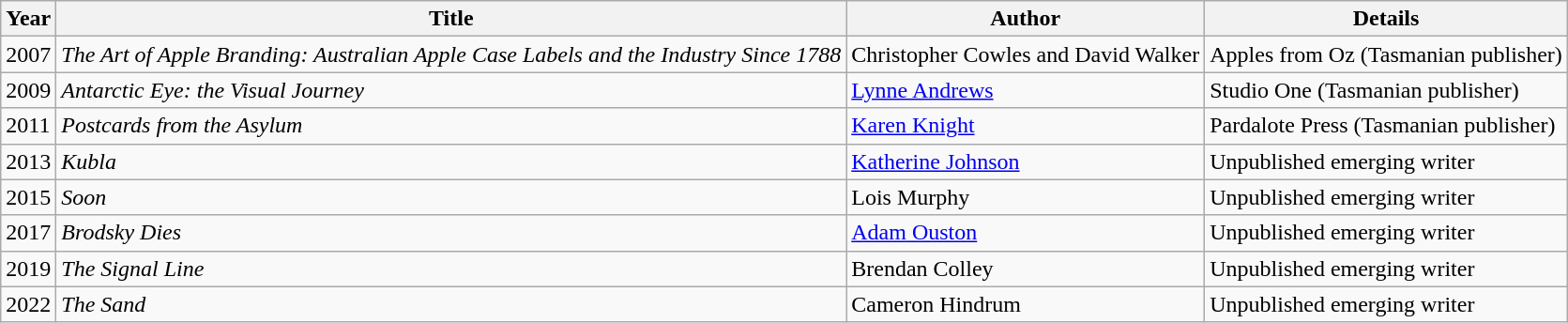<table class="wikitable">
<tr>
<th>Year</th>
<th>Title</th>
<th>Author</th>
<th>Details</th>
</tr>
<tr>
<td>2007</td>
<td><em>The Art of Apple Branding: Australian Apple Case Labels and the Industry Since 1788</em></td>
<td>Christopher Cowles and David Walker</td>
<td>Apples from Oz (Tasmanian publisher)</td>
</tr>
<tr>
<td>2009</td>
<td><em>Antarctic Eye: the Visual Journey</em></td>
<td><a href='#'>Lynne Andrews</a></td>
<td>Studio One (Tasmanian publisher)</td>
</tr>
<tr>
<td>2011</td>
<td><em>Postcards from the Asylum</em></td>
<td><a href='#'>Karen Knight</a></td>
<td>Pardalote Press (Tasmanian publisher)</td>
</tr>
<tr>
<td>2013</td>
<td><em>Kubla</em></td>
<td><a href='#'>Katherine Johnson</a></td>
<td>Unpublished emerging writer</td>
</tr>
<tr>
<td>2015</td>
<td><em>Soon</em></td>
<td>Lois Murphy</td>
<td>Unpublished emerging writer</td>
</tr>
<tr>
<td>2017</td>
<td><em>Brodsky Dies</em></td>
<td><a href='#'>Adam Ouston</a></td>
<td>Unpublished emerging writer</td>
</tr>
<tr>
<td>2019</td>
<td><em>The Signal Line</em></td>
<td>Brendan Colley</td>
<td>Unpublished emerging writer</td>
</tr>
<tr>
<td>2022</td>
<td><em>The Sand</em></td>
<td>Cameron Hindrum</td>
<td>Unpublished emerging writer</td>
</tr>
</table>
